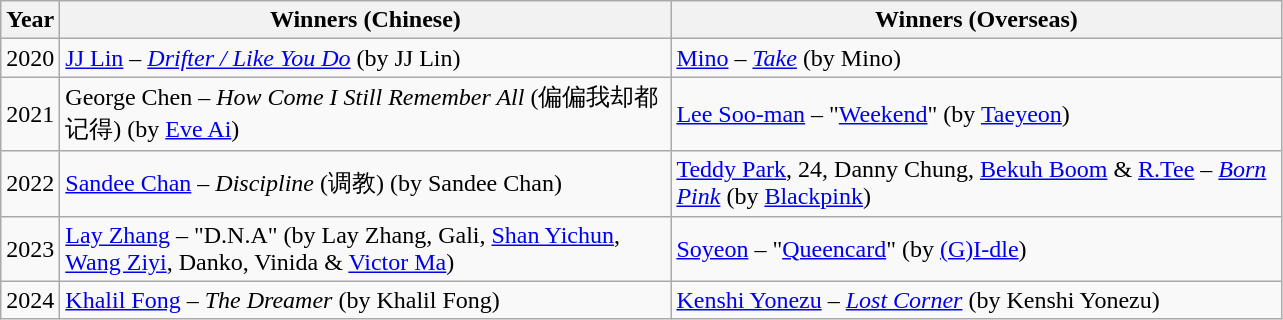<table class="wikitable">
<tr>
<th>Year</th>
<th style="width:25em;">Winners (Chinese)</th>
<th style="width:25em;">Winners (Overseas)</th>
</tr>
<tr>
<td>2020</td>
<td><a href='#'>JJ Lin</a> – <em><a href='#'>Drifter / Like You Do</a></em> (by JJ Lin)</td>
<td><a href='#'>Mino</a> – <em><a href='#'>Take</a></em> (by Mino)</td>
</tr>
<tr>
<td>2021</td>
<td>George Chen – <em>How Come I Still Remember All</em> (偏偏我却都记得) (by <a href='#'>Eve Ai</a>)</td>
<td><a href='#'>Lee Soo-man</a> – "<a href='#'>Weekend</a>" (by <a href='#'>Taeyeon</a>)</td>
</tr>
<tr>
<td>2022</td>
<td><a href='#'>Sandee Chan</a> – <em>Discipline</em> (调教) (by Sandee Chan)</td>
<td><a href='#'>Teddy Park</a>, 24, Danny Chung, <a href='#'>Bekuh Boom</a> & <a href='#'>R.Tee</a> – <em><a href='#'>Born Pink</a></em> (by <a href='#'>Blackpink</a>)</td>
</tr>
<tr>
<td>2023</td>
<td><a href='#'>Lay Zhang</a> – "D.N.A" (by Lay Zhang, Gali, <a href='#'>Shan Yichun</a>, <a href='#'>Wang Ziyi</a>, Danko, Vinida & <a href='#'>Victor Ma</a>)</td>
<td><a href='#'>Soyeon</a> – "<a href='#'>Queencard</a>" (by <a href='#'>(G)I-dle</a>)</td>
</tr>
<tr>
<td>2024</td>
<td><a href='#'>Khalil Fong</a> – <em>The Dreamer</em> (by Khalil Fong)</td>
<td><a href='#'>Kenshi Yonezu</a> – <em><a href='#'>Lost Corner</a></em> (by Kenshi Yonezu)</td>
</tr>
</table>
